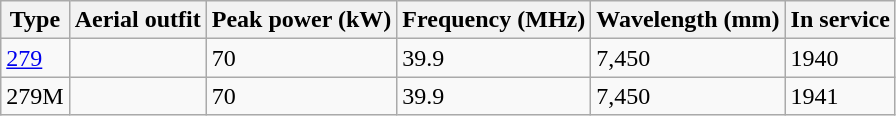<table class="wikitable">
<tr>
<th>Type</th>
<th>Aerial outfit</th>
<th>Peak power (kW)</th>
<th>Frequency (MHz)</th>
<th>Wavelength (mm)</th>
<th>In service</th>
</tr>
<tr>
<td><a href='#'>279</a></td>
<td></td>
<td>70</td>
<td>39.9</td>
<td>7,450</td>
<td>1940</td>
</tr>
<tr>
<td>279M</td>
<td></td>
<td>70</td>
<td>39.9</td>
<td>7,450</td>
<td>1941</td>
</tr>
</table>
